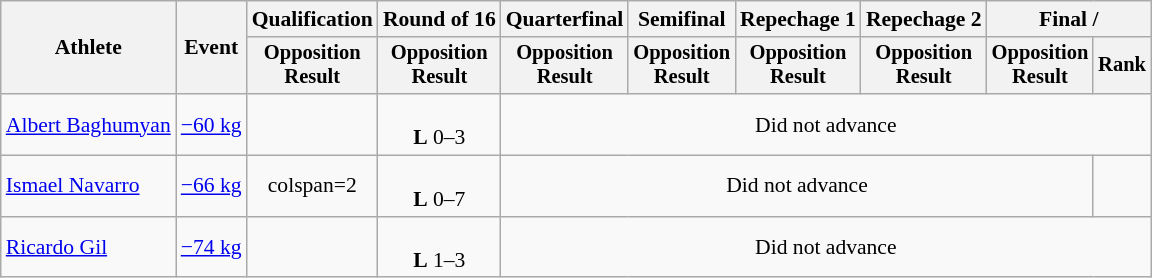<table class="wikitable" style="font-size:90%">
<tr>
<th rowspan="2">Athlete</th>
<th rowspan="2">Event</th>
<th>Qualification</th>
<th>Round of 16</th>
<th>Quarterfinal</th>
<th>Semifinal</th>
<th>Repechage 1</th>
<th>Repechage 2</th>
<th colspan=2>Final / </th>
</tr>
<tr style="font-size: 95%">
<th>Opposition<br>Result</th>
<th>Opposition<br>Result</th>
<th>Opposition<br>Result</th>
<th>Opposition<br>Result</th>
<th>Opposition<br>Result</th>
<th>Opposition<br>Result</th>
<th>Opposition<br>Result</th>
<th>Rank</th>
</tr>
<tr align=center>
<td align=left><a href='#'>Albert Baghumyan</a></td>
<td align=left><a href='#'>−60 kg</a></td>
<td></td>
<td><br><strong>L</strong> 0–3</td>
<td colspan=6>Did not advance</td>
</tr>
<tr align=center>
<td align=left><a href='#'>Ismael Navarro</a></td>
<td align=left><a href='#'>−66 kg</a></td>
<td>colspan=2 </td>
<td><br><strong>L</strong> 0–7</td>
<td colspan=5>Did not advance</td>
</tr>
<tr align=center>
<td align=left><a href='#'>Ricardo Gil</a></td>
<td align=left><a href='#'>−74 kg</a></td>
<td></td>
<td><br><strong>L</strong> 1–3</td>
<td colspan=6>Did not advance</td>
</tr>
</table>
